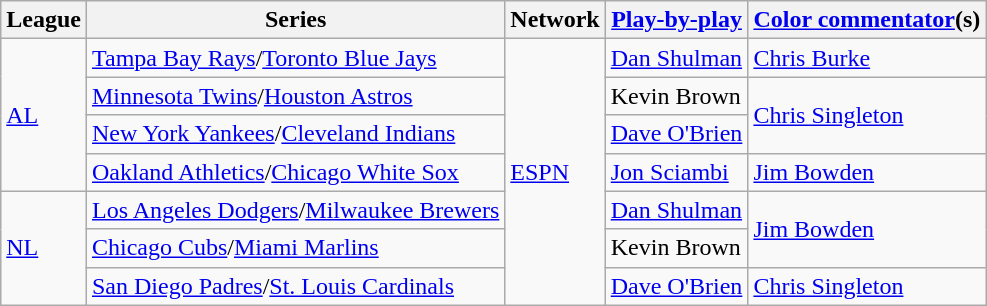<table class="wikitable">
<tr>
<th>League</th>
<th>Series</th>
<th>Network</th>
<th><a href='#'>Play-by-play</a></th>
<th><a href='#'>Color commentator</a>(s)</th>
</tr>
<tr>
<td rowspan=4><a href='#'>AL</a></td>
<td><a href='#'>Tampa Bay Rays</a>/<a href='#'>Toronto Blue Jays</a></td>
<td rowspan="7"><a href='#'>ESPN</a></td>
<td><a href='#'>Dan Shulman</a></td>
<td><a href='#'>Chris Burke</a></td>
</tr>
<tr>
<td><a href='#'>Minnesota Twins</a>/<a href='#'>Houston Astros</a></td>
<td>Kevin Brown</td>
<td rowspan=2><a href='#'>Chris Singleton</a></td>
</tr>
<tr>
<td><a href='#'>New York Yankees</a>/<a href='#'>Cleveland Indians</a></td>
<td><a href='#'>Dave O'Brien</a></td>
</tr>
<tr>
<td><a href='#'>Oakland Athletics</a>/<a href='#'>Chicago White Sox</a></td>
<td><a href='#'>Jon Sciambi</a></td>
<td><a href='#'>Jim Bowden</a></td>
</tr>
<tr>
<td rowspan="3"><a href='#'>NL</a></td>
<td><a href='#'>Los Angeles Dodgers</a>/<a href='#'>Milwaukee Brewers</a></td>
<td><a href='#'>Dan Shulman</a></td>
<td rowspan="2"><a href='#'>Jim Bowden</a></td>
</tr>
<tr>
<td><a href='#'>Chicago Cubs</a>/<a href='#'>Miami Marlins</a></td>
<td>Kevin Brown</td>
</tr>
<tr>
<td><a href='#'>San Diego Padres</a>/<a href='#'>St. Louis Cardinals</a></td>
<td><a href='#'>Dave O'Brien</a></td>
<td><a href='#'>Chris Singleton</a></td>
</tr>
</table>
